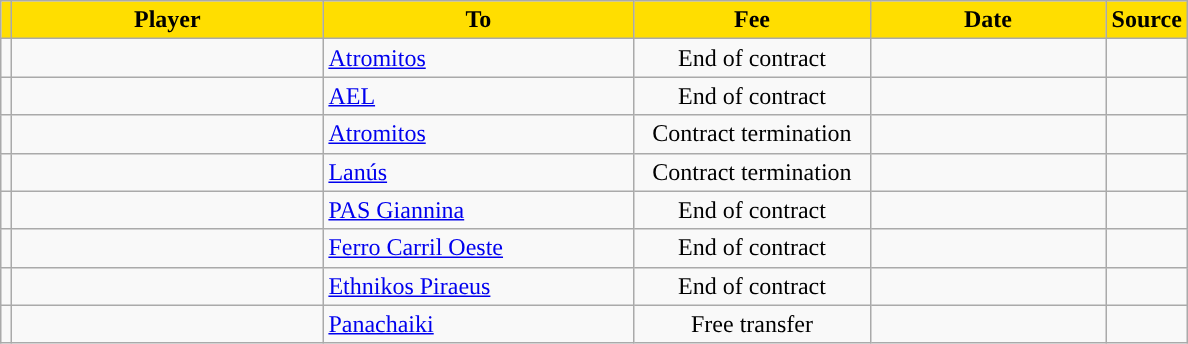<table class="wikitable sortable">
<tr>
<th style="background:#FFDE00"></th>
<th width=200 style="background:#FFDE00">Player</th>
<th width=200 style="background:#FFDE00">To</th>
<th width=150 style="background:#FFDE00">Fee</th>
<th width=150 style="background:#FFDE00">Date</th>
<th style="background:#FFDE00">Source</th>
</tr>
<tr>
<td align=center></td>
<td></td>
<td> <a href='#'>Atromitos</a></td>
<td align=center>End of contract</td>
<td align=center></td>
<td align=center></td>
</tr>
<tr>
<td align=center></td>
<td></td>
<td> <a href='#'>AEL</a></td>
<td align=center>End of contract</td>
<td align=center></td>
<td align=center></td>
</tr>
<tr>
<td align=center></td>
<td></td>
<td> <a href='#'>Atromitos</a></td>
<td align=center>Contract termination</td>
<td align=center></td>
<td align=center></td>
</tr>
<tr>
<td align=center></td>
<td></td>
<td> <a href='#'>Lanús</a></td>
<td align=center>Contract termination</td>
<td align=center></td>
<td align=center></td>
</tr>
<tr>
<td align=center></td>
<td></td>
<td> <a href='#'>PAS Giannina</a></td>
<td align=center>End of contract</td>
<td align=center></td>
<td align=center></td>
</tr>
<tr>
<td align=center></td>
<td></td>
<td> <a href='#'>Ferro Carril Oeste</a></td>
<td align=center>End of contract</td>
<td align=center></td>
<td align=center></td>
</tr>
<tr>
<td align=center></td>
<td></td>
<td> <a href='#'>Ethnikos Piraeus</a></td>
<td align=center>End of contract</td>
<td align=center></td>
<td align=center></td>
</tr>
<tr>
<td align=center></td>
<td></td>
<td> <a href='#'>Panachaiki</a></td>
<td align=center>Free transfer</td>
<td align=center></td>
<td align=center></td>
</tr>
</table>
